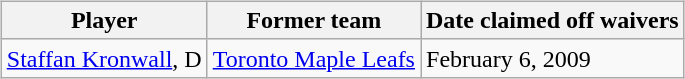<table cellspacing="10">
<tr>
<td valign="top"><br><table class="wikitable">
<tr>
<th>Player</th>
<th>Former team</th>
<th>Date claimed off waivers</th>
</tr>
<tr>
<td><a href='#'>Staffan Kronwall</a>, D</td>
<td><a href='#'>Toronto Maple Leafs</a></td>
<td>February 6, 2009</td>
</tr>
</table>
</td>
</tr>
</table>
